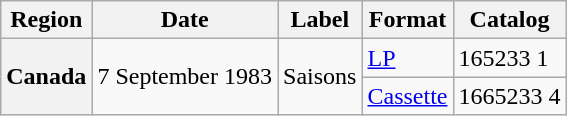<table class="wikitable plainrowheaders">
<tr>
<th>Region</th>
<th>Date</th>
<th>Label</th>
<th>Format</th>
<th>Catalog</th>
</tr>
<tr>
<th scope="row" rowspan="2">Canada</th>
<td rowspan="2">7 September 1983</td>
<td rowspan="2">Saisons</td>
<td><a href='#'>LP</a></td>
<td>165233 1</td>
</tr>
<tr>
<td><a href='#'>Cassette</a></td>
<td>1665233 4</td>
</tr>
</table>
